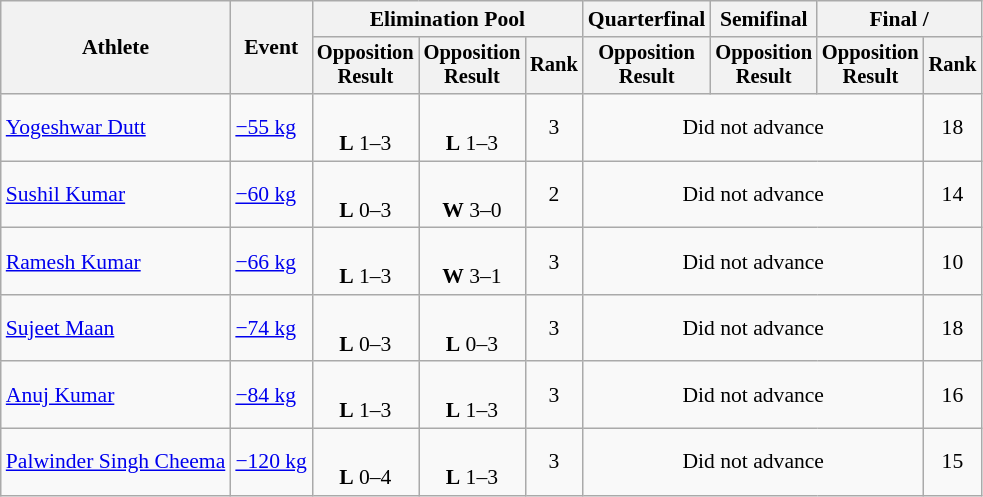<table class="wikitable" style="font-size:90%">
<tr>
<th rowspan="2">Athlete</th>
<th rowspan="2">Event</th>
<th colspan=3>Elimination Pool</th>
<th>Quarterfinal</th>
<th>Semifinal</th>
<th colspan=2>Final / </th>
</tr>
<tr style="font-size: 95%">
<th>Opposition<br>Result</th>
<th>Opposition<br>Result</th>
<th>Rank</th>
<th>Opposition<br>Result</th>
<th>Opposition<br>Result</th>
<th>Opposition<br>Result</th>
<th>Rank</th>
</tr>
<tr align=center>
<td align=left><a href='#'>Yogeshwar Dutt</a></td>
<td align=left><a href='#'>−55 kg</a></td>
<td><br><strong>L</strong> 1–3 <sup></sup></td>
<td><br><strong>L</strong> 1–3 <sup></sup></td>
<td>3</td>
<td colspan=3>Did not advance</td>
<td>18</td>
</tr>
<tr align=center>
<td align=left><a href='#'>Sushil Kumar</a></td>
<td align=left><a href='#'>−60 kg</a></td>
<td><br><strong>L</strong> 0–3 <sup></sup></td>
<td><br><strong>W</strong> 3–0 <sup></sup></td>
<td>2</td>
<td colspan=3>Did not advance</td>
<td>14</td>
</tr>
<tr align=center>
<td align=left><a href='#'>Ramesh Kumar</a></td>
<td align=left><a href='#'>−66 kg</a></td>
<td><br><strong>L</strong> 1–3 <sup></sup></td>
<td><br><strong>W</strong> 3–1 <sup></sup></td>
<td>3</td>
<td colspan=3>Did not advance</td>
<td>10</td>
</tr>
<tr align=center>
<td align=left><a href='#'>Sujeet Maan</a></td>
<td align=left><a href='#'>−74 kg</a></td>
<td><br><strong>L</strong> 0–3 <sup></sup></td>
<td><br><strong>L</strong> 0–3 <sup></sup></td>
<td>3</td>
<td colspan=3>Did not advance</td>
<td>18</td>
</tr>
<tr align=center>
<td align=left><a href='#'>Anuj Kumar</a></td>
<td align=left><a href='#'>−84 kg</a></td>
<td><br><strong>L</strong> 1–3 <sup></sup></td>
<td><br><strong>L</strong> 1–3 <sup></sup></td>
<td>3</td>
<td colspan=3>Did not advance</td>
<td>16</td>
</tr>
<tr align=center>
<td align=left><a href='#'>Palwinder Singh Cheema</a></td>
<td align=left><a href='#'>−120 kg</a></td>
<td><br><strong>L</strong> 0–4 <sup></sup></td>
<td><br><strong>L</strong> 1–3 <sup></sup></td>
<td>3</td>
<td colspan=3>Did not advance</td>
<td>15</td>
</tr>
</table>
